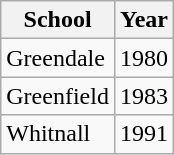<table class="wikitable">
<tr>
<th>School</th>
<th>Year</th>
</tr>
<tr>
<td>Greendale</td>
<td>1980</td>
</tr>
<tr>
<td>Greenfield</td>
<td>1983</td>
</tr>
<tr>
<td>Whitnall</td>
<td>1991</td>
</tr>
</table>
